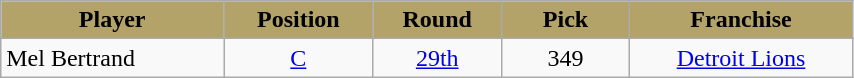<table class="wikitable" style="text-align:center" width="45%">
<tr style="background:#B3A369;color:black;">
<td><strong>Player</strong></td>
<td><strong>Position</strong></td>
<td><strong>Round</strong></td>
<td>  <strong>Pick</strong>  </td>
<td><strong>Franchise</strong></td>
</tr>
<tr>
<td align=left>Mel Bertrand</td>
<td><a href='#'>C</a></td>
<td><a href='#'>29th</a></td>
<td>349</td>
<td><a href='#'>Detroit Lions</a></td>
</tr>
</table>
